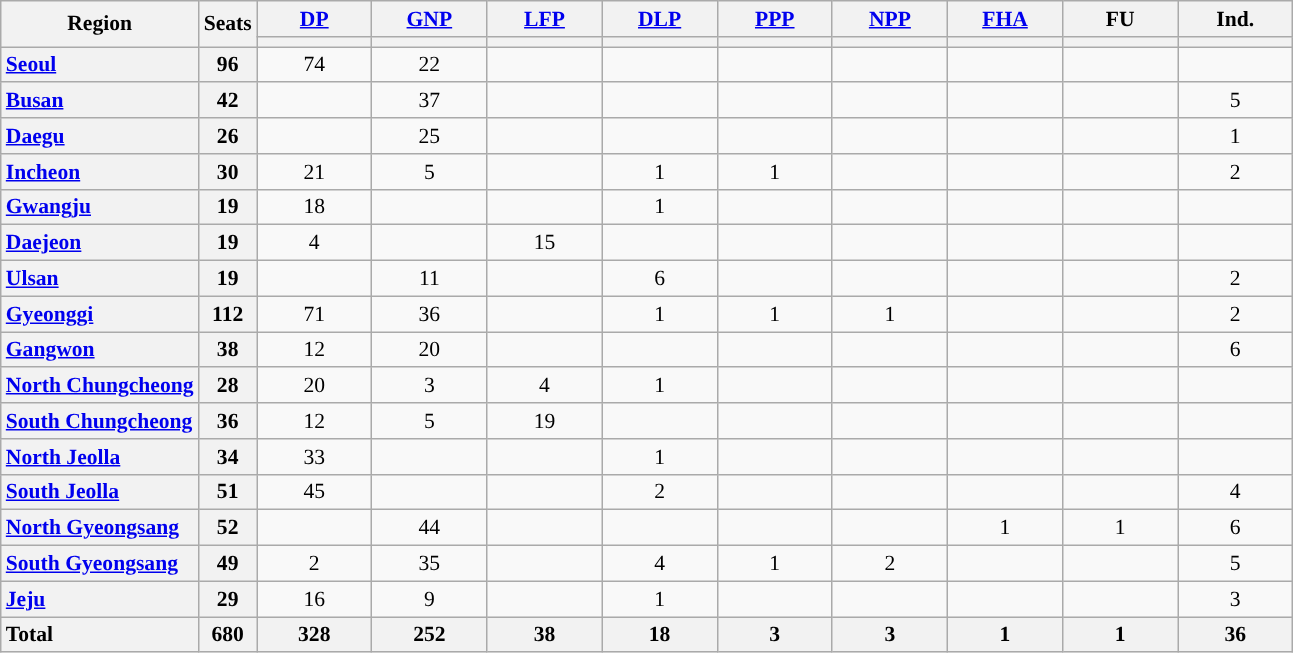<table class="wikitable" style="text-align:center; font-size: 0.9em;">
<tr>
<th rowspan="2">Region</th>
<th rowspan="2">Seats</th>
<th class="unsortable" style="width:70px;"><a href='#'>DP</a></th>
<th class="unsortable" style="width:70px;"><a href='#'>GNP</a></th>
<th class="unsortable" style="width:70px;"><a href='#'>LFP</a></th>
<th class="unsortable" style="width:70px;"><a href='#'>DLP</a></th>
<th class="unsortable" style="width:70px;"><a href='#'>PPP</a></th>
<th class="unsortable" style="width:70px;"><a href='#'>NPP</a></th>
<th class="unsortable" style="width:70px;"><a href='#'>FHA</a></th>
<th class="unsortable" style="width:70px;">FU</th>
<th class="unsortable" style="width:70px;">Ind.</th>
</tr>
<tr>
<th style="background:"></th>
<th style="background:"></th>
<th style="background:"></th>
<th style="background:"></th>
<th style="background:"></th>
<th style="background:"></th>
<th style="background:"></th>
<th></th>
<th style="background:"></th>
</tr>
<tr>
<th style="text-align: left;"><a href='#'>Seoul</a></th>
<th>96</th>
<td>74</td>
<td>22</td>
<td></td>
<td></td>
<td></td>
<td></td>
<td></td>
<td></td>
<td></td>
</tr>
<tr>
<th style="text-align: left;"><a href='#'>Busan</a></th>
<th>42</th>
<td></td>
<td>37</td>
<td></td>
<td></td>
<td></td>
<td></td>
<td></td>
<td></td>
<td>5</td>
</tr>
<tr>
<th style="text-align: left;"><a href='#'>Daegu</a></th>
<th>26</th>
<td></td>
<td>25</td>
<td></td>
<td></td>
<td></td>
<td></td>
<td></td>
<td></td>
<td>1</td>
</tr>
<tr>
<th style="text-align: left;"><a href='#'>Incheon</a></th>
<th>30</th>
<td>21</td>
<td>5</td>
<td></td>
<td>1</td>
<td>1</td>
<td></td>
<td></td>
<td></td>
<td>2</td>
</tr>
<tr>
<th style="text-align: left;"><a href='#'>Gwangju</a></th>
<th>19</th>
<td>18</td>
<td></td>
<td></td>
<td>1</td>
<td></td>
<td></td>
<td></td>
<td></td>
<td></td>
</tr>
<tr>
<th style="text-align: left;"><a href='#'>Daejeon</a></th>
<th>19</th>
<td>4</td>
<td></td>
<td>15</td>
<td></td>
<td></td>
<td></td>
<td></td>
<td></td>
<td></td>
</tr>
<tr>
<th style="text-align: left;"><a href='#'>Ulsan</a></th>
<th>19</th>
<td></td>
<td>11</td>
<td></td>
<td>6</td>
<td></td>
<td></td>
<td></td>
<td></td>
<td>2</td>
</tr>
<tr>
<th style="text-align: left;"><a href='#'>Gyeonggi</a></th>
<th>112</th>
<td>71</td>
<td>36</td>
<td></td>
<td>1</td>
<td>1</td>
<td>1</td>
<td></td>
<td></td>
<td>2</td>
</tr>
<tr>
<th style="text-align: left;"><a href='#'>Gangwon</a></th>
<th>38</th>
<td>12</td>
<td>20</td>
<td></td>
<td></td>
<td></td>
<td></td>
<td></td>
<td></td>
<td>6</td>
</tr>
<tr>
<th style="text-align: left;"><a href='#'>North Chungcheong</a></th>
<th>28</th>
<td>20</td>
<td>3</td>
<td>4</td>
<td>1</td>
<td></td>
<td></td>
<td></td>
<td></td>
<td></td>
</tr>
<tr>
<th style="text-align: left;"><a href='#'>South Chungcheong</a></th>
<th>36</th>
<td>12</td>
<td>5</td>
<td>19</td>
<td></td>
<td></td>
<td></td>
<td></td>
<td></td>
<td></td>
</tr>
<tr>
<th style="text-align: left;"><a href='#'>North Jeolla</a></th>
<th>34</th>
<td>33</td>
<td></td>
<td></td>
<td>1</td>
<td></td>
<td></td>
<td></td>
<td></td>
<td></td>
</tr>
<tr>
<th style="text-align: left;"><a href='#'>South Jeolla</a></th>
<th>51</th>
<td>45</td>
<td></td>
<td></td>
<td>2</td>
<td></td>
<td></td>
<td></td>
<td></td>
<td>4</td>
</tr>
<tr>
<th style="text-align: left;"><a href='#'>North Gyeongsang</a></th>
<th>52</th>
<td></td>
<td>44</td>
<td></td>
<td></td>
<td></td>
<td></td>
<td>1</td>
<td>1</td>
<td>6</td>
</tr>
<tr>
<th style="text-align: left;"><a href='#'>South Gyeongsang</a></th>
<th>49</th>
<td>2</td>
<td>35</td>
<td></td>
<td>4</td>
<td>1</td>
<td>2</td>
<td></td>
<td></td>
<td>5</td>
</tr>
<tr>
<th style="text-align: left;"><a href='#'>Jeju</a></th>
<th>29</th>
<td>16</td>
<td>9</td>
<td></td>
<td>1</td>
<td></td>
<td></td>
<td></td>
<td></td>
<td>3</td>
</tr>
<tr class="sortbottom">
<th style="text-align: left;">Total</th>
<th>680</th>
<th>328</th>
<th>252</th>
<th>38</th>
<th>18</th>
<th>3</th>
<th>3</th>
<th>1</th>
<th>1</th>
<th>36</th>
</tr>
</table>
